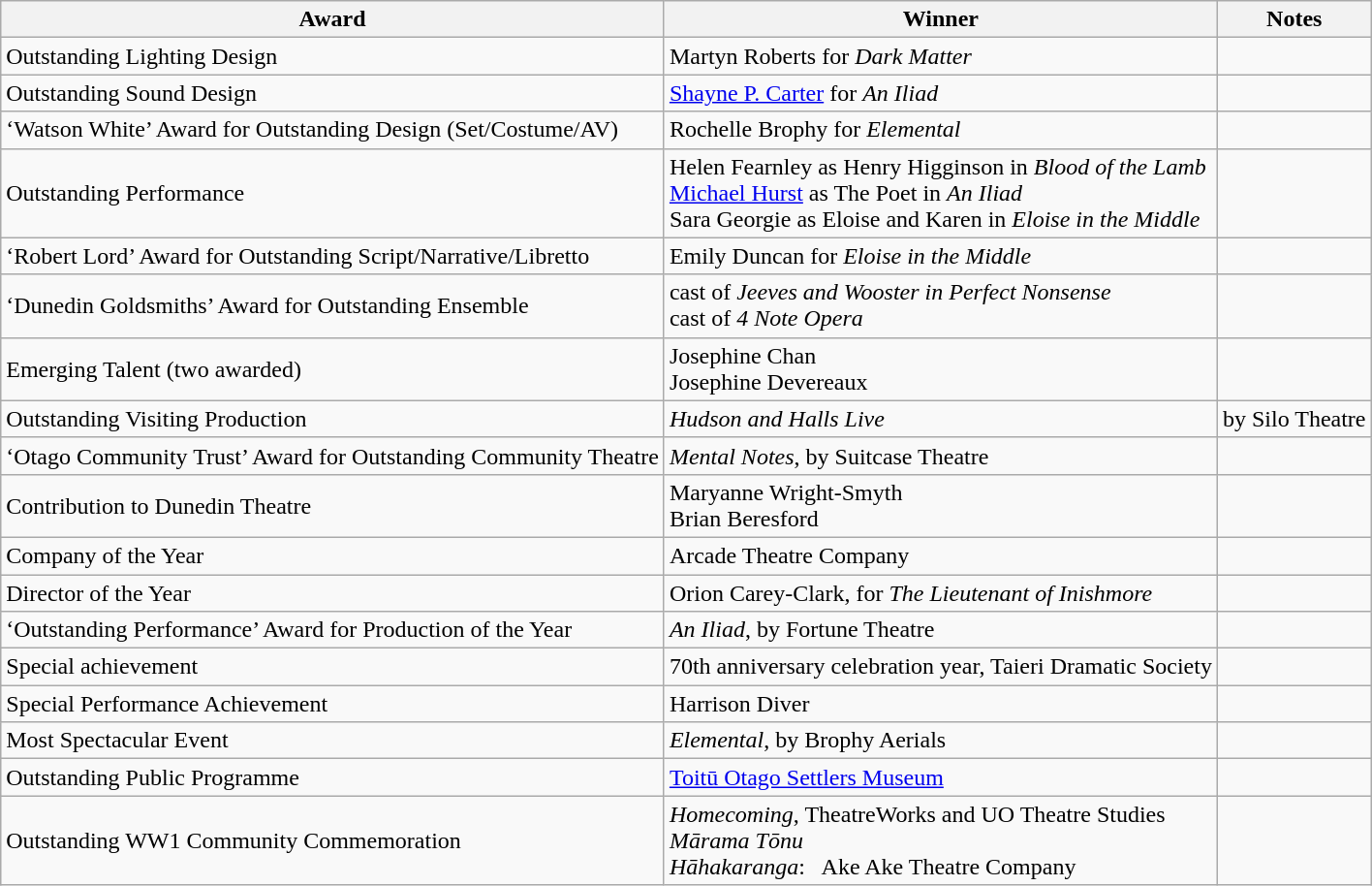<table class="wikitable">
<tr>
<th>Award</th>
<th>Winner</th>
<th>Notes</th>
</tr>
<tr>
<td>Outstanding Lighting Design</td>
<td>Martyn Roberts for <em>Dark Matter</em></td>
<td></td>
</tr>
<tr>
<td>Outstanding Sound Design</td>
<td><a href='#'>Shayne P. Carter</a> for <em>An Iliad</em></td>
<td></td>
</tr>
<tr>
<td>‘Watson White’ Award for Outstanding Design (Set/Costume/AV)</td>
<td>Rochelle Brophy for <em>Elemental</em></td>
<td></td>
</tr>
<tr>
<td>Outstanding Performance</td>
<td>Helen Fearnley as Henry Higginson in <em>Blood of the Lamb</em><br><a href='#'>Michael Hurst</a> as The Poet in <em>An Iliad</em><br>Sara Georgie as Eloise and Karen in <em>Eloise in the Middle</em></td>
<td></td>
</tr>
<tr>
<td>‘Robert Lord’ Award for Outstanding Script/Narrative/Libretto</td>
<td>Emily Duncan for <em>Eloise in the Middle</em></td>
<td></td>
</tr>
<tr>
<td>‘Dunedin Goldsmiths’ Award for Outstanding Ensemble</td>
<td>cast of <em>Jeeves and Wooster in Perfect Nonsense</em><br>cast of <em>4 Note Opera</em></td>
<td></td>
</tr>
<tr>
<td>Emerging Talent (two awarded)</td>
<td>Josephine Chan<br>Josephine Devereaux</td>
<td></td>
</tr>
<tr>
<td>Outstanding Visiting Production</td>
<td><em>Hudson and Halls Live</em></td>
<td>by Silo Theatre</td>
</tr>
<tr>
<td>‘Otago Community Trust’ Award for Outstanding Community Theatre</td>
<td><em>Mental Notes</em>, by Suitcase Theatre</td>
<td></td>
</tr>
<tr>
<td>Contribution to Dunedin Theatre</td>
<td>Maryanne Wright-Smyth<br>Brian Beresford</td>
<td></td>
</tr>
<tr>
<td>Company of the Year</td>
<td>Arcade Theatre Company</td>
<td></td>
</tr>
<tr>
<td>Director of the Year</td>
<td>Orion Carey-Clark, for <em>The Lieutenant of Inishmore</em></td>
<td></td>
</tr>
<tr>
<td>‘Outstanding Performance’ Award for Production of the Year</td>
<td><em>An Iliad</em>, by Fortune Theatre</td>
<td></td>
</tr>
<tr>
<td>Special achievement</td>
<td>70th anniversary celebration year, Taieri Dramatic Society</td>
<td></td>
</tr>
<tr>
<td>Special Performance Achievement</td>
<td>Harrison Diver</td>
<td></td>
</tr>
<tr>
<td>Most Spectacular Event</td>
<td><em>Elemental</em>, by Brophy Aerials</td>
<td></td>
</tr>
<tr>
<td>Outstanding Public Programme</td>
<td><a href='#'>Toitū Otago Settlers Museum</a></td>
<td></td>
</tr>
<tr>
<td>Outstanding WW1 Community Commemoration</td>
<td><em>Homecoming</em>, TheatreWorks and UO Theatre Studies<br><em>Mārama Tōnu</em><br><em>Hāhakaranga</em>:   Ake Ake Theatre Company</td>
<td></td>
</tr>
</table>
